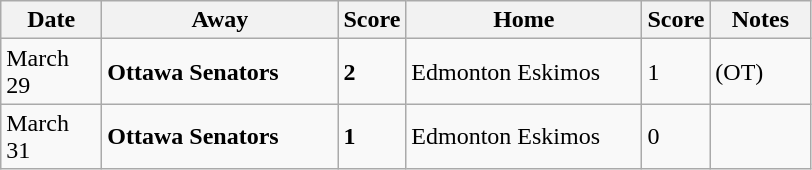<table class="wikitable">
<tr>
<th bgcolor="#DDDDFF" width="60">Date</th>
<th bgcolor="#DDDDFF" width="150">Away</th>
<th bgcolor="#DDDDFF" width="5">Score</th>
<th bgcolor="#DDDDFF" width="150">Home</th>
<th bgcolor="#DDDDFF" width="5">Score</th>
<th bgcolor="#DDDDFF" width="60">Notes</th>
</tr>
<tr>
<td>March 29</td>
<td><strong>Ottawa Senators</strong></td>
<td><strong>2</strong></td>
<td>Edmonton Eskimos</td>
<td>1</td>
<td>(OT)</td>
</tr>
<tr>
<td>March 31</td>
<td><strong>Ottawa Senators</strong></td>
<td><strong>1</strong></td>
<td>Edmonton Eskimos</td>
<td>0</td>
<td></td>
</tr>
</table>
